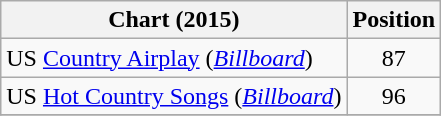<table class="wikitable sortable">
<tr>
<th scope="col">Chart (2015)</th>
<th scope="col">Position</th>
</tr>
<tr>
<td>US <a href='#'>Country Airplay</a> (<em><a href='#'>Billboard</a></em>)</td>
<td align="center">87</td>
</tr>
<tr>
<td>US <a href='#'>Hot Country Songs</a> (<em><a href='#'>Billboard</a></em>)</td>
<td align="center">96</td>
</tr>
<tr>
</tr>
</table>
